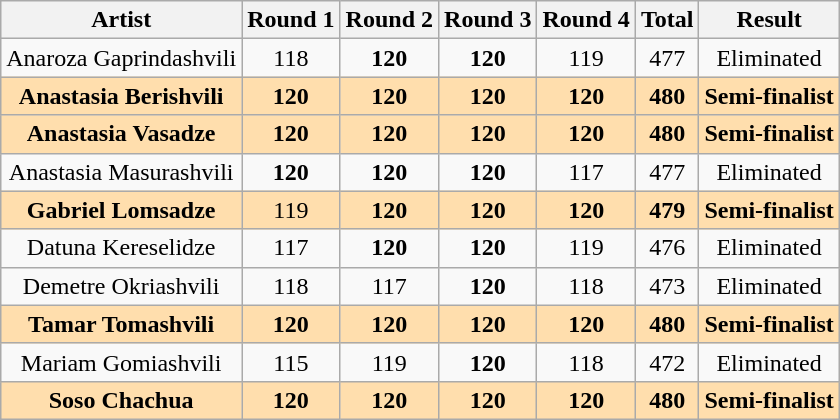<table class="sortable wikitable" style="text-align:center;margin:1em auto 1em auto">
<tr>
<th>Artist</th>
<th>Round 1</th>
<th>Round 2</th>
<th>Round 3</th>
<th>Round 4</th>
<th>Total</th>
<th>Result</th>
</tr>
<tr>
<td>Anaroza Gaprindashvili</td>
<td>118</td>
<td><strong>120</strong></td>
<td><strong>120</strong></td>
<td>119</td>
<td>477</td>
<td>Eliminated</td>
</tr>
<tr style="background:navajowhite;">
<td><strong>Anastasia Berishvili</strong></td>
<td><strong>120</strong></td>
<td><strong>120</strong></td>
<td><strong>120</strong></td>
<td><strong>120</strong></td>
<td><strong>480</strong></td>
<td><strong>Semi-finalist</strong></td>
</tr>
<tr style="background:navajowhite;">
<td><strong>Anastasia Vasadze</strong></td>
<td><strong>120</strong></td>
<td><strong>120</strong></td>
<td><strong>120</strong></td>
<td><strong>120</strong></td>
<td><strong>480</strong></td>
<td><strong>Semi-finalist</strong></td>
</tr>
<tr>
<td>Anastasia Masurashvili</td>
<td><strong>120</strong></td>
<td><strong>120</strong></td>
<td><strong>120</strong></td>
<td>117</td>
<td>477</td>
<td>Eliminated</td>
</tr>
<tr style="background:navajowhite;">
<td><strong>Gabriel Lomsadze</strong></td>
<td>119</td>
<td><strong>120</strong></td>
<td><strong>120</strong></td>
<td><strong>120</strong></td>
<td><strong>479</strong></td>
<td><strong>Semi-finalist</strong></td>
</tr>
<tr>
<td>Datuna Kereselidze</td>
<td>117</td>
<td><strong>120</strong></td>
<td><strong>120</strong></td>
<td>119</td>
<td>476</td>
<td>Eliminated</td>
</tr>
<tr>
<td>Demetre Okriashvili</td>
<td>118</td>
<td>117</td>
<td><strong>120</strong></td>
<td>118</td>
<td>473</td>
<td>Eliminated</td>
</tr>
<tr style="background:navajowhite;">
<td><strong>Tamar Tomashvili</strong></td>
<td><strong>120</strong></td>
<td><strong>120</strong></td>
<td><strong>120</strong></td>
<td><strong>120</strong></td>
<td><strong>480</strong></td>
<td><strong>Semi-finalist</strong></td>
</tr>
<tr>
<td>Mariam Gomiashvili</td>
<td>115</td>
<td>119</td>
<td><strong>120</strong></td>
<td>118</td>
<td>472</td>
<td>Eliminated</td>
</tr>
<tr style="background:navajowhite;">
<td><strong>Soso Chachua</strong></td>
<td><strong>120</strong></td>
<td><strong>120</strong></td>
<td><strong>120</strong></td>
<td><strong>120</strong></td>
<td><strong>480</strong></td>
<td><strong>Semi-finalist</strong></td>
</tr>
</table>
